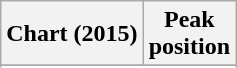<table class="wikitable">
<tr>
<th>Chart (2015)</th>
<th>Peak<br>position</th>
</tr>
<tr>
</tr>
<tr>
</tr>
</table>
